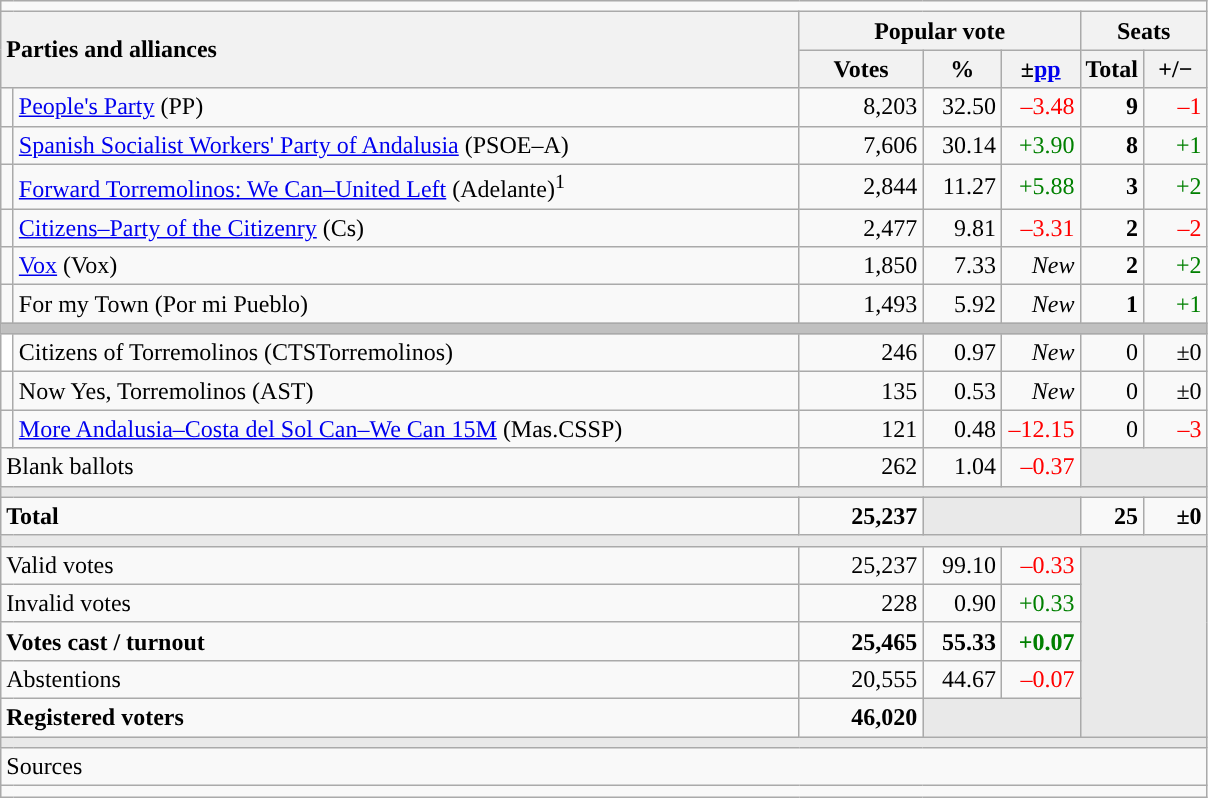<table class="wikitable" style="text-align:right;">
<tr>
<td colspan="7"></td>
</tr>
<tr>
<th style="text-align:left;" rowspan="2" colspan="2" width="525">Parties and alliances</th>
<th colspan="3">Popular vote</th>
<th colspan="2">Seats</th>
</tr>
<tr>
<th width="75">Votes</th>
<th width="45">%</th>
<th width="45">±<a href='#'>pp</a></th>
<th width="35">Total</th>
<th width="35">+/−</th>
</tr>
<tr>
<td width="1" style="color:inherit;background:"></td>
<td align="left"><a href='#'>People's Party</a> (PP)</td>
<td>8,203</td>
<td>32.50</td>
<td style="color:red;">–3.48</td>
<td><strong>9</strong></td>
<td style="color:red;">–1</td>
</tr>
<tr>
<td style="color:inherit;background:"></td>
<td align="left"><a href='#'>Spanish Socialist Workers' Party of Andalusia</a> (PSOE–A)</td>
<td>7,606</td>
<td>30.14</td>
<td style="color:green;">+3.90</td>
<td><strong>8</strong></td>
<td style="color:green;">+1</td>
</tr>
<tr>
<td style="color:inherit;background:"></td>
<td align="left"><a href='#'>Forward Torremolinos: We Can–United Left</a> (Adelante)<sup>1</sup></td>
<td>2,844</td>
<td>11.27</td>
<td style="color:green;">+5.88</td>
<td><strong>3</strong></td>
<td style="color:green;">+2</td>
</tr>
<tr>
<td style="color:inherit;background:"></td>
<td align="left"><a href='#'>Citizens–Party of the Citizenry</a> (Cs)</td>
<td>2,477</td>
<td>9.81</td>
<td style="color:red;">–3.31</td>
<td><strong>2</strong></td>
<td style="color:red;">–2</td>
</tr>
<tr>
<td style="color:inherit;background:"></td>
<td align="left"><a href='#'>Vox</a> (Vox)</td>
<td>1,850</td>
<td>7.33</td>
<td><em>New</em></td>
<td><strong>2</strong></td>
<td style="color:green;">+2</td>
</tr>
<tr>
<td style="color:inherit;background:"></td>
<td align="left">For my Town (Por mi Pueblo)</td>
<td>1,493</td>
<td>5.92</td>
<td><em>New</em></td>
<td><strong>1</strong></td>
<td style="color:green;">+1</td>
</tr>
<tr>
<td colspan="7" bgcolor="#C0C0C0"></td>
</tr>
<tr>
<td bgcolor="white"></td>
<td align="left">Citizens of Torremolinos (CTSTorremolinos)</td>
<td>246</td>
<td>0.97</td>
<td><em>New</em></td>
<td>0</td>
<td>±0</td>
</tr>
<tr>
<td style="color:inherit;background:"></td>
<td align="left">Now Yes, Torremolinos (AST)</td>
<td>135</td>
<td>0.53</td>
<td><em>New</em></td>
<td>0</td>
<td>±0</td>
</tr>
<tr>
<td style="color:inherit;background:"></td>
<td align="left"><a href='#'>More Andalusia–Costa del Sol Can–We Can 15M</a> (Mas.CSSP)</td>
<td>121</td>
<td>0.48</td>
<td style="color:red;">–12.15</td>
<td>0</td>
<td style="color:red;">–3</td>
</tr>
<tr>
<td align="left" colspan="2">Blank ballots</td>
<td>262</td>
<td>1.04</td>
<td style="color:red;">–0.37</td>
<td bgcolor="#E9E9E9" colspan="2"></td>
</tr>
<tr>
<td colspan="7" bgcolor="#E9E9E9"></td>
</tr>
<tr style="font-weight:bold;">
<td align="left" colspan="2">Total</td>
<td>25,237</td>
<td bgcolor="#E9E9E9" colspan="2"></td>
<td>25</td>
<td>±0</td>
</tr>
<tr>
<td colspan="7" bgcolor="#E9E9E9"></td>
</tr>
<tr>
<td align="left" colspan="2">Valid votes</td>
<td>25,237</td>
<td>99.10</td>
<td style="color:red;">–0.33</td>
<td bgcolor="#E9E9E9" colspan="2" rowspan="5"></td>
</tr>
<tr>
<td align="left" colspan="2">Invalid votes</td>
<td>228</td>
<td>0.90</td>
<td style="color:green;">+0.33</td>
</tr>
<tr style="font-weight:bold;">
<td align="left" colspan="2">Votes cast / turnout</td>
<td>25,465</td>
<td>55.33</td>
<td style="color:green;">+0.07</td>
</tr>
<tr>
<td align="left" colspan="2">Abstentions</td>
<td>20,555</td>
<td>44.67</td>
<td style="color:red;">–0.07</td>
</tr>
<tr style="font-weight:bold;">
<td align="left" colspan="2">Registered voters</td>
<td>46,020</td>
<td bgcolor="#E9E9E9" colspan="2"></td>
</tr>
<tr>
<td colspan="7" bgcolor="#E9E9E9"></td>
</tr>
<tr>
<td align="left" colspan="7">Sources</td>
</tr>
<tr>
<td colspan="7" style="text-align:left; max-width:790px;"></td>
</tr>
</table>
